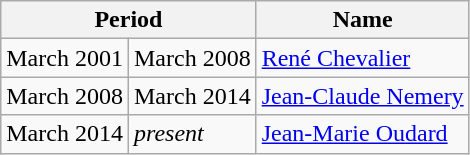<table class="wikitable">
<tr>
<th colspan="2">Period</th>
<th>Name</th>
</tr>
<tr>
<td>March 2001</td>
<td>March 2008</td>
<td><a href='#'>René Chevalier</a></td>
</tr>
<tr>
<td>March 2008</td>
<td>March 2014</td>
<td><a href='#'>Jean-Claude Nemery</a></td>
</tr>
<tr>
<td>March 2014</td>
<td><em>present</em></td>
<td><a href='#'>Jean-Marie Oudard</a></td>
</tr>
</table>
